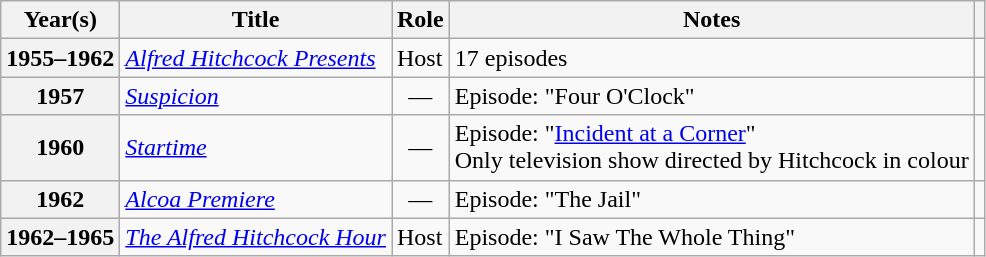<table class="wikitable plainrowheaders sortable">
<tr>
<th scope="col">Year(s)</th>
<th scope="col">Title</th>
<th scope="col">Role</th>
<th scope="col" class="unsortable">Notes</th>
<th scope="col" class="unsortable"></th>
</tr>
<tr>
<th scope="row">1955–1962</th>
<td><em><a href='#'>Alfred Hitchcock Presents</a></em></td>
<td>Host</td>
<td>17 episodes </td>
<td style="text-align:center;"></td>
</tr>
<tr>
<th scope="row">1957</th>
<td><em><a href='#'>Suspicion</a></em></td>
<td align="center">—</td>
<td>Episode: "Four O'Clock" </td>
<td style="text-align:center;"></td>
</tr>
<tr>
<th scope="row">1960</th>
<td><em><a href='#'>Startime</a></em></td>
<td align="center">—</td>
<td>Episode: "<a href='#'>Incident at a Corner</a>" <br>Only television show directed by Hitchcock in colour</td>
<td style="text-align:center;"></td>
</tr>
<tr>
<th scope="row">1962</th>
<td><em><a href='#'>Alcoa Premiere</a></em></td>
<td align="center">—</td>
<td>Episode: "The Jail" </td>
<td style="text-align:center;"><br></td>
</tr>
<tr>
<th scope="row">1962–1965</th>
<td><em><a href='#'>The Alfred Hitchcock Hour</a></em></td>
<td>Host</td>
<td>Episode: "I Saw The Whole Thing" </td>
<td style="text-align:center;"></td>
</tr>
</table>
